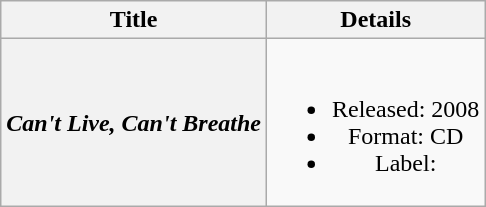<table class="wikitable plainrowheaders" style="text-align:center;" border="1">
<tr>
<th>Title</th>
<th>Details</th>
</tr>
<tr>
<th scope="row"><em>Can't Live, Can't Breathe</em></th>
<td><br><ul><li>Released: 2008</li><li>Format: CD</li><li>Label:</li></ul></td>
</tr>
</table>
